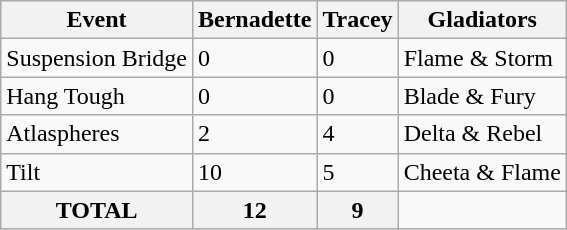<table class="wikitable">
<tr>
<th>Event</th>
<th>Bernadette</th>
<th>Tracey</th>
<th>Gladiators</th>
</tr>
<tr>
<td>Suspension Bridge</td>
<td>0</td>
<td>0</td>
<td>Flame & Storm</td>
</tr>
<tr>
<td>Hang Tough</td>
<td>0</td>
<td>0</td>
<td>Blade & Fury</td>
</tr>
<tr>
<td>Atlaspheres</td>
<td>2</td>
<td>4</td>
<td>Delta & Rebel</td>
</tr>
<tr>
<td>Tilt</td>
<td>10</td>
<td>5</td>
<td>Cheeta & Flame</td>
</tr>
<tr>
<th>TOTAL</th>
<th>12</th>
<th>9</th>
</tr>
</table>
